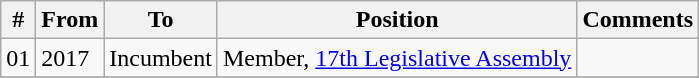<table class="wikitable sortable">
<tr>
<th>#</th>
<th>From</th>
<th>To</th>
<th>Position</th>
<th>Comments</th>
</tr>
<tr>
<td>01</td>
<td>2017</td>
<td>Incumbent</td>
<td>Member, <a href='#'>17th Legislative Assembly</a></td>
<td></td>
</tr>
<tr>
</tr>
</table>
